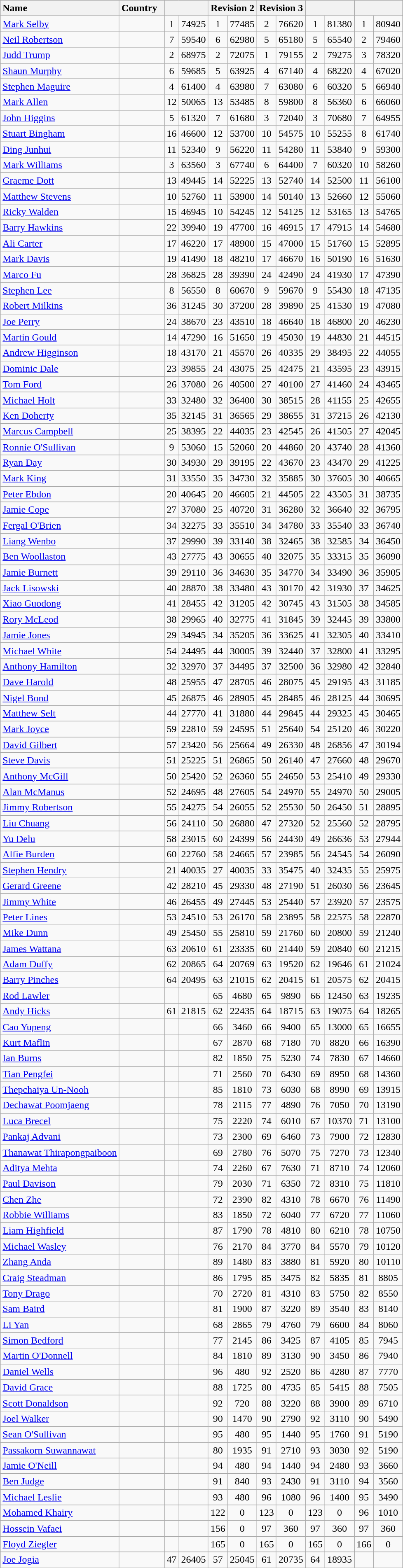<table class="wikitable sortable" style="text-align:center;">
<tr>
<th style="text-align:left; text-align:left;">Name</th>
<th style="text-align:left; text-align:left;">Country  </th>
<th colspan="2"></th>
<th colspan="2">Revision 2</th>
<th colspan="2">Revision 3</th>
<th colspan="2"></th>
<th colspan="2"></th>
</tr>
<tr>
<td style="text-align:left;"><a href='#'>Mark Selby</a></td>
<td style="text-align:left;"></td>
<td>1</td>
<td>74925</td>
<td>1</td>
<td>77485</td>
<td>2</td>
<td>76620</td>
<td>1</td>
<td>81380</td>
<td>1</td>
<td>80940</td>
</tr>
<tr>
<td style="text-align:left;"><a href='#'>Neil Robertson</a></td>
<td style="text-align:left;"></td>
<td>7</td>
<td>59540</td>
<td>6</td>
<td>62980</td>
<td>5</td>
<td>65180</td>
<td>5</td>
<td>65540</td>
<td>2</td>
<td>79460</td>
</tr>
<tr>
<td style="text-align:left;"><a href='#'>Judd Trump</a></td>
<td style="text-align:left;"></td>
<td>2</td>
<td>68975</td>
<td>2</td>
<td>72075</td>
<td>1</td>
<td>79155</td>
<td>2</td>
<td>79275</td>
<td>3</td>
<td>78320</td>
</tr>
<tr>
<td style="text-align:left;"><a href='#'>Shaun Murphy</a></td>
<td style="text-align:left;"></td>
<td>6</td>
<td>59685</td>
<td>5</td>
<td>63925</td>
<td>4</td>
<td>67140</td>
<td>4</td>
<td>68220</td>
<td>4</td>
<td>67020</td>
</tr>
<tr>
<td style="text-align:left;"><a href='#'>Stephen Maguire</a></td>
<td style="text-align:left;"></td>
<td>4</td>
<td>61400</td>
<td>4</td>
<td>63980</td>
<td>7</td>
<td>63080</td>
<td>6</td>
<td>60320</td>
<td>5</td>
<td>66940</td>
</tr>
<tr>
<td style="text-align:left;"><a href='#'>Mark Allen</a></td>
<td style="text-align:left;"></td>
<td>12</td>
<td>50065</td>
<td>13</td>
<td>53485</td>
<td>8</td>
<td>59800</td>
<td>8</td>
<td>56360</td>
<td>6</td>
<td>66060</td>
</tr>
<tr>
<td style="text-align:left;"><a href='#'>John Higgins</a></td>
<td style="text-align:left;"></td>
<td>5</td>
<td>61320</td>
<td>7</td>
<td>61680</td>
<td>3</td>
<td>72040</td>
<td>3</td>
<td>70680</td>
<td>7</td>
<td>64955</td>
</tr>
<tr>
<td style="text-align:left;"><a href='#'>Stuart Bingham</a></td>
<td style="text-align:left;"></td>
<td>16</td>
<td>46600</td>
<td>12</td>
<td>53700</td>
<td>10</td>
<td>54575</td>
<td>10</td>
<td>55255</td>
<td>8</td>
<td>61740</td>
</tr>
<tr>
<td style="text-align:left;"><a href='#'>Ding Junhui</a></td>
<td style="text-align:left;"></td>
<td>11</td>
<td>52340</td>
<td>9</td>
<td>56220</td>
<td>11</td>
<td>54280</td>
<td>11</td>
<td>53840</td>
<td>9</td>
<td>59300</td>
</tr>
<tr>
<td style="text-align:left;"><a href='#'>Mark Williams</a></td>
<td style="text-align:left;"></td>
<td>3</td>
<td>63560</td>
<td>3</td>
<td>67740</td>
<td>6</td>
<td>64400</td>
<td>7</td>
<td>60320</td>
<td>10</td>
<td>58260</td>
</tr>
<tr>
<td style="text-align:left;"><a href='#'>Graeme Dott</a></td>
<td style="text-align:left;"></td>
<td>13</td>
<td>49445</td>
<td>14</td>
<td>52225</td>
<td>13</td>
<td>52740</td>
<td>14</td>
<td>52500</td>
<td>11</td>
<td>56100</td>
</tr>
<tr>
<td style="text-align:left;"><a href='#'>Matthew Stevens</a></td>
<td style="text-align:left;"></td>
<td>10</td>
<td>52760</td>
<td>11</td>
<td>53900</td>
<td>14</td>
<td>50140</td>
<td>13</td>
<td>52660</td>
<td>12</td>
<td>55060</td>
</tr>
<tr>
<td style="text-align:left;"><a href='#'>Ricky Walden</a></td>
<td style="text-align:left;"></td>
<td>15</td>
<td>46945</td>
<td>10</td>
<td>54245</td>
<td>12</td>
<td>54125</td>
<td>12</td>
<td>53165</td>
<td>13</td>
<td>54765</td>
</tr>
<tr>
<td style="text-align:left;"><a href='#'>Barry Hawkins</a></td>
<td style="text-align:left;"></td>
<td>22</td>
<td>39940</td>
<td>19</td>
<td>47700</td>
<td>16</td>
<td>46915</td>
<td>17</td>
<td>47915</td>
<td>14</td>
<td>54680</td>
</tr>
<tr>
<td style="text-align:left;"><a href='#'>Ali Carter</a></td>
<td style="text-align:left;"></td>
<td>17</td>
<td>46220</td>
<td>17</td>
<td>48900</td>
<td>15</td>
<td>47000</td>
<td>15</td>
<td>51760</td>
<td>15</td>
<td>52895</td>
</tr>
<tr>
<td style="text-align:left;"><a href='#'>Mark Davis</a></td>
<td style="text-align:left;"></td>
<td>19</td>
<td>41490</td>
<td>18</td>
<td>48210</td>
<td>17</td>
<td>46670</td>
<td>16</td>
<td>50190</td>
<td>16</td>
<td>51630</td>
</tr>
<tr>
<td style="text-align:left;"><a href='#'>Marco Fu</a></td>
<td style="text-align:left;"></td>
<td>28</td>
<td>36825</td>
<td>28</td>
<td>39390</td>
<td>24</td>
<td>42490</td>
<td>24</td>
<td>41930</td>
<td>17</td>
<td>47390</td>
</tr>
<tr>
<td style="text-align:left;"><a href='#'>Stephen Lee</a></td>
<td style="text-align:left;"></td>
<td>8</td>
<td>56550</td>
<td>8</td>
<td>60670</td>
<td>9</td>
<td>59670</td>
<td>9</td>
<td>55430</td>
<td>18</td>
<td>47135</td>
</tr>
<tr>
<td style="text-align:left;"><a href='#'>Robert Milkins</a></td>
<td style="text-align:left;"></td>
<td>36</td>
<td>31245</td>
<td>30</td>
<td>37200</td>
<td>28</td>
<td>39890</td>
<td>25</td>
<td>41530</td>
<td>19</td>
<td>47080</td>
</tr>
<tr>
<td style="text-align:left;"><a href='#'>Joe Perry</a></td>
<td style="text-align:left;"></td>
<td>24</td>
<td>38670</td>
<td>23</td>
<td>43510</td>
<td>18</td>
<td>46640</td>
<td>18</td>
<td>46800</td>
<td>20</td>
<td>46230</td>
</tr>
<tr>
<td style="text-align:left;"><a href='#'>Martin Gould</a></td>
<td style="text-align:left;"></td>
<td>14</td>
<td>47290</td>
<td>16</td>
<td>51650</td>
<td>19</td>
<td>45030</td>
<td>19</td>
<td>44830</td>
<td>21</td>
<td>44515</td>
</tr>
<tr>
<td style="text-align:left;"><a href='#'>Andrew Higginson</a></td>
<td style="text-align:left;"></td>
<td>18</td>
<td>43170</td>
<td>21</td>
<td>45570</td>
<td>26</td>
<td>40335</td>
<td>29</td>
<td>38495</td>
<td>22</td>
<td>44055</td>
</tr>
<tr>
<td style="text-align:left;"><a href='#'>Dominic Dale</a></td>
<td style="text-align:left;"></td>
<td>23</td>
<td>39855</td>
<td>24</td>
<td>43075</td>
<td>25</td>
<td>42475</td>
<td>21</td>
<td>43595</td>
<td>23</td>
<td>43915</td>
</tr>
<tr>
<td style="text-align:left;"><a href='#'>Tom Ford</a></td>
<td style="text-align:left;"></td>
<td>26</td>
<td>37080</td>
<td>26</td>
<td>40500</td>
<td>27</td>
<td>40100</td>
<td>27</td>
<td>41460</td>
<td>24</td>
<td>43465</td>
</tr>
<tr>
<td style="text-align:left;"><a href='#'>Michael Holt</a></td>
<td style="text-align:left;"></td>
<td>33</td>
<td>32480</td>
<td>32</td>
<td>36400</td>
<td>30</td>
<td>38515</td>
<td>28</td>
<td>41155</td>
<td>25</td>
<td>42655</td>
</tr>
<tr>
<td style="text-align:left;"><a href='#'>Ken Doherty</a></td>
<td style="text-align:left;"></td>
<td>35</td>
<td>32145</td>
<td>31</td>
<td>36565</td>
<td>29</td>
<td>38655</td>
<td>31</td>
<td>37215</td>
<td>26</td>
<td>42130</td>
</tr>
<tr>
<td style="text-align:left;"><a href='#'>Marcus Campbell</a></td>
<td style="text-align:left;"></td>
<td>25</td>
<td>38395</td>
<td>22</td>
<td>44035</td>
<td>23</td>
<td>42545</td>
<td>26</td>
<td>41505</td>
<td>27</td>
<td>42045</td>
</tr>
<tr>
<td style="text-align:left;"><a href='#'>Ronnie O'Sullivan</a></td>
<td style="text-align:left;"></td>
<td>9</td>
<td>53060</td>
<td>15</td>
<td>52060</td>
<td>20</td>
<td>44860</td>
<td>20</td>
<td>43740</td>
<td>28</td>
<td>41360</td>
</tr>
<tr>
<td style="text-align:left;"><a href='#'>Ryan Day</a></td>
<td style="text-align:left;"></td>
<td>30</td>
<td>34930</td>
<td>29</td>
<td>39195</td>
<td>22</td>
<td>43670</td>
<td>23</td>
<td>43470</td>
<td>29</td>
<td>41225</td>
</tr>
<tr>
<td style="text-align:left;"><a href='#'>Mark King</a></td>
<td style="text-align:left;"></td>
<td>31</td>
<td>33550</td>
<td>35</td>
<td>34730</td>
<td>32</td>
<td>35885</td>
<td>30</td>
<td>37605</td>
<td>30</td>
<td>40665</td>
</tr>
<tr>
<td style="text-align:left;"><a href='#'>Peter Ebdon</a></td>
<td style="text-align:left;"></td>
<td>20</td>
<td>40645</td>
<td>20</td>
<td>46605</td>
<td>21</td>
<td>44505</td>
<td>22</td>
<td>43505</td>
<td>31</td>
<td>38735</td>
</tr>
<tr>
<td style="text-align:left;"><a href='#'>Jamie Cope</a></td>
<td style="text-align:left;"></td>
<td>27</td>
<td>37080</td>
<td>25</td>
<td>40720</td>
<td>31</td>
<td>36280</td>
<td>32</td>
<td>36640</td>
<td>32</td>
<td>36795</td>
</tr>
<tr>
<td style="text-align:left;"><a href='#'>Fergal O'Brien</a></td>
<td style="text-align:left;"></td>
<td>34</td>
<td>32275</td>
<td>33</td>
<td>35510</td>
<td>34</td>
<td>34780</td>
<td>33</td>
<td>35540</td>
<td>33</td>
<td>36740</td>
</tr>
<tr>
<td style="text-align:left;"><a href='#'>Liang Wenbo</a></td>
<td style="text-align:left;"></td>
<td>37</td>
<td>29990</td>
<td>39</td>
<td>33140</td>
<td>38</td>
<td>32465</td>
<td>38</td>
<td>32585</td>
<td>34</td>
<td>36450</td>
</tr>
<tr>
<td style="text-align:left;"><a href='#'>Ben Woollaston</a></td>
<td style="text-align:left;"></td>
<td>43</td>
<td>27775</td>
<td>43</td>
<td>30655</td>
<td>40</td>
<td>32075</td>
<td>35</td>
<td>33315</td>
<td>35</td>
<td>36090</td>
</tr>
<tr>
<td style="text-align:left;"><a href='#'>Jamie Burnett</a></td>
<td style="text-align:left;"></td>
<td>39</td>
<td>29110</td>
<td>36</td>
<td>34630</td>
<td>35</td>
<td>34770</td>
<td>34</td>
<td>33490</td>
<td>36</td>
<td>35905</td>
</tr>
<tr>
<td style="text-align:left;"><a href='#'>Jack Lisowski</a></td>
<td style="text-align:left;"></td>
<td>40</td>
<td>28870</td>
<td>38</td>
<td>33480</td>
<td>43</td>
<td>30170</td>
<td>42</td>
<td>31930</td>
<td>37</td>
<td>34625</td>
</tr>
<tr>
<td style="text-align:left;"><a href='#'>Xiao Guodong</a></td>
<td style="text-align:left;"></td>
<td>41</td>
<td>28455</td>
<td>42</td>
<td>31205</td>
<td>42</td>
<td>30745</td>
<td>43</td>
<td>31505</td>
<td>38</td>
<td>34585</td>
</tr>
<tr>
<td style="text-align:left;"><a href='#'>Rory McLeod</a></td>
<td style="text-align:left;"></td>
<td>38</td>
<td>29965</td>
<td>40</td>
<td>32775</td>
<td>41</td>
<td>31845</td>
<td>39</td>
<td>32445</td>
<td>39</td>
<td>33800</td>
</tr>
<tr>
<td style="text-align:left;"><a href='#'>Jamie Jones</a></td>
<td style="text-align:left;"></td>
<td>29</td>
<td>34945</td>
<td>34</td>
<td>35205</td>
<td>36</td>
<td>33625</td>
<td>41</td>
<td>32305</td>
<td>40</td>
<td>33410</td>
</tr>
<tr>
<td style="text-align:left;"><a href='#'>Michael White</a></td>
<td style="text-align:left;"></td>
<td>54</td>
<td>24495</td>
<td>44</td>
<td>30005</td>
<td>39</td>
<td>32440</td>
<td>37</td>
<td>32800</td>
<td>41</td>
<td>33295</td>
</tr>
<tr>
<td style="text-align:left;"><a href='#'>Anthony Hamilton</a></td>
<td style="text-align:left;"></td>
<td>32</td>
<td>32970</td>
<td>37</td>
<td>34495</td>
<td>37</td>
<td>32500</td>
<td>36</td>
<td>32980</td>
<td>42</td>
<td>32840</td>
</tr>
<tr>
<td style="text-align:left;"><a href='#'>Dave Harold</a></td>
<td style="text-align:left;"></td>
<td>48</td>
<td>25955</td>
<td>47</td>
<td>28705</td>
<td>46</td>
<td>28075</td>
<td>45</td>
<td>29195</td>
<td>43</td>
<td>31185</td>
</tr>
<tr>
<td style="text-align:left;"><a href='#'>Nigel Bond</a></td>
<td style="text-align:left;"></td>
<td>45</td>
<td>26875</td>
<td>46</td>
<td>28905</td>
<td>45</td>
<td>28485</td>
<td>46</td>
<td>28125</td>
<td>44</td>
<td>30695</td>
</tr>
<tr>
<td style="text-align:left;"><a href='#'>Matthew Selt</a></td>
<td style="text-align:left;"></td>
<td>44</td>
<td>27770</td>
<td>41</td>
<td>31880</td>
<td>44</td>
<td>29845</td>
<td>44</td>
<td>29325</td>
<td>45</td>
<td>30465</td>
</tr>
<tr>
<td style="text-align:left;"><a href='#'>Mark Joyce</a></td>
<td style="text-align:left;"></td>
<td>59</td>
<td>22810</td>
<td>59</td>
<td>24595</td>
<td>51</td>
<td>25640</td>
<td>54</td>
<td>25120</td>
<td>46</td>
<td>30220</td>
</tr>
<tr>
<td style="text-align:left;"><a href='#'>David Gilbert</a></td>
<td style="text-align:left;"></td>
<td>57</td>
<td>23420</td>
<td>56</td>
<td>25664</td>
<td>49</td>
<td>26330</td>
<td>48</td>
<td>26856</td>
<td>47</td>
<td>30194</td>
</tr>
<tr>
<td style="text-align:left;"><a href='#'>Steve Davis</a></td>
<td style="text-align:left;"></td>
<td>51</td>
<td>25225</td>
<td>51</td>
<td>26865</td>
<td>50</td>
<td>26140</td>
<td>47</td>
<td>27660</td>
<td>48</td>
<td>29670</td>
</tr>
<tr>
<td style="text-align:left;"><a href='#'>Anthony McGill</a></td>
<td style="text-align:left;"></td>
<td>50</td>
<td>25420</td>
<td>52</td>
<td>26360</td>
<td>55</td>
<td>24650</td>
<td>53</td>
<td>25410</td>
<td>49</td>
<td>29330</td>
</tr>
<tr>
<td style="text-align:left;"><a href='#'>Alan McManus</a></td>
<td style="text-align:left;"></td>
<td>52</td>
<td>24695</td>
<td>48</td>
<td>27605</td>
<td>54</td>
<td>24970</td>
<td>55</td>
<td>24970</td>
<td>50</td>
<td>29005</td>
</tr>
<tr>
<td style="text-align:left;"><a href='#'>Jimmy Robertson</a></td>
<td style="text-align:left;"></td>
<td>55</td>
<td>24275</td>
<td>54</td>
<td>26055</td>
<td>52</td>
<td>25530</td>
<td>50</td>
<td>26450</td>
<td>51</td>
<td>28895</td>
</tr>
<tr>
<td style="text-align:left;"><a href='#'>Liu Chuang</a></td>
<td style="text-align:left;"></td>
<td>56</td>
<td>24110</td>
<td>50</td>
<td>26880</td>
<td>47</td>
<td>27320</td>
<td>52</td>
<td>25560</td>
<td>52</td>
<td>28795</td>
</tr>
<tr>
<td style="text-align:left;"><a href='#'>Yu Delu</a></td>
<td style="text-align:left;"></td>
<td>58</td>
<td>23015</td>
<td>60</td>
<td>24399</td>
<td>56</td>
<td>24430</td>
<td>49</td>
<td>26636</td>
<td>53</td>
<td>27944</td>
</tr>
<tr>
<td style="text-align:left;"><a href='#'>Alfie Burden</a></td>
<td style="text-align:left;"></td>
<td>60</td>
<td>22760</td>
<td>58</td>
<td>24665</td>
<td>57</td>
<td>23985</td>
<td>56</td>
<td>24545</td>
<td>54</td>
<td>26090</td>
</tr>
<tr>
<td style="text-align:left;"><a href='#'>Stephen Hendry</a></td>
<td style="text-align:left;"></td>
<td>21</td>
<td>40035</td>
<td>27</td>
<td>40035</td>
<td>33</td>
<td>35475</td>
<td>40</td>
<td>32435</td>
<td>55</td>
<td>25975</td>
</tr>
<tr>
<td style="text-align:left;"><a href='#'>Gerard Greene</a></td>
<td style="text-align:left;"></td>
<td>42</td>
<td>28210</td>
<td>45</td>
<td>29330</td>
<td>48</td>
<td>27190</td>
<td>51</td>
<td>26030</td>
<td>56</td>
<td>23645</td>
</tr>
<tr>
<td style="text-align:left;"><a href='#'>Jimmy White</a></td>
<td style="text-align:left;"></td>
<td>46</td>
<td>26455</td>
<td>49</td>
<td>27445</td>
<td>53</td>
<td>25440</td>
<td>57</td>
<td>23920</td>
<td>57</td>
<td>23575</td>
</tr>
<tr>
<td style="text-align:left;"><a href='#'>Peter Lines</a></td>
<td style="text-align:left;"></td>
<td>53</td>
<td>24510</td>
<td>53</td>
<td>26170</td>
<td>58</td>
<td>23895</td>
<td>58</td>
<td>22575</td>
<td>58</td>
<td>22870</td>
</tr>
<tr>
<td style="text-align:left;"><a href='#'>Mike Dunn</a></td>
<td style="text-align:left;"></td>
<td>49</td>
<td>25450</td>
<td>55</td>
<td>25810</td>
<td>59</td>
<td>21760</td>
<td>60</td>
<td>20800</td>
<td>59</td>
<td>21240</td>
</tr>
<tr>
<td style="text-align:left;"><a href='#'>James Wattana</a></td>
<td style="text-align:left;"></td>
<td>63</td>
<td>20610</td>
<td>61</td>
<td>23335</td>
<td>60</td>
<td>21440</td>
<td>59</td>
<td>20840</td>
<td>60</td>
<td>21215</td>
</tr>
<tr>
<td style="text-align:left;"><a href='#'>Adam Duffy</a></td>
<td style="text-align:left;"></td>
<td>62</td>
<td>20865</td>
<td>64</td>
<td>20769</td>
<td>63</td>
<td>19520</td>
<td>62</td>
<td>19646</td>
<td>61</td>
<td>21024</td>
</tr>
<tr>
<td style="text-align:left;"><a href='#'>Barry Pinches</a></td>
<td style="text-align:left;"></td>
<td>64</td>
<td>20495</td>
<td>63</td>
<td>21015</td>
<td>62</td>
<td>20415</td>
<td>61</td>
<td>20575</td>
<td>62</td>
<td>20415</td>
</tr>
<tr>
<td style="text-align:left;"><a href='#'>Rod Lawler</a></td>
<td style="text-align:left;"></td>
<td></td>
<td></td>
<td>65</td>
<td>4680</td>
<td>65</td>
<td>9890</td>
<td>66</td>
<td>12450</td>
<td>63</td>
<td>19235</td>
</tr>
<tr>
<td style="text-align:left;"><a href='#'>Andy Hicks</a></td>
<td style="text-align:left;"></td>
<td>61</td>
<td>21815</td>
<td>62</td>
<td>22435</td>
<td>64</td>
<td>18715</td>
<td>63</td>
<td>19075</td>
<td>64</td>
<td>18265</td>
</tr>
<tr>
<td style="text-align:left;"><a href='#'>Cao Yupeng</a></td>
<td style="text-align:left;"></td>
<td></td>
<td></td>
<td>66</td>
<td>3460</td>
<td>66</td>
<td>9400</td>
<td>65</td>
<td>13000</td>
<td>65</td>
<td>16655</td>
</tr>
<tr>
<td style="text-align:left;"><a href='#'>Kurt Maflin</a></td>
<td style="text-align:left;"></td>
<td></td>
<td></td>
<td>67</td>
<td>2870</td>
<td>68</td>
<td>7180</td>
<td>70</td>
<td>8820</td>
<td>66</td>
<td>16390</td>
</tr>
<tr>
<td style="text-align:left;"><a href='#'>Ian Burns</a></td>
<td style="text-align:left;"></td>
<td></td>
<td></td>
<td>82</td>
<td>1850</td>
<td>75</td>
<td>5230</td>
<td>74</td>
<td>7830</td>
<td>67</td>
<td>14660</td>
</tr>
<tr>
<td style="text-align:left;"><a href='#'>Tian Pengfei</a></td>
<td style="text-align:left;"></td>
<td></td>
<td></td>
<td>71</td>
<td>2560</td>
<td>70</td>
<td>6430</td>
<td>69</td>
<td>8950</td>
<td>68</td>
<td>14360</td>
</tr>
<tr>
<td style="text-align:left;"><a href='#'>Thepchaiya Un-Nooh</a></td>
<td style="text-align:left;"></td>
<td></td>
<td></td>
<td>85</td>
<td>1810</td>
<td>73</td>
<td>6030</td>
<td>68</td>
<td>8990</td>
<td>69</td>
<td>13915</td>
</tr>
<tr>
<td style="text-align:left;"><a href='#'>Dechawat Poomjaeng</a></td>
<td style="text-align:left;"></td>
<td></td>
<td></td>
<td>78</td>
<td>2115</td>
<td>77</td>
<td>4890</td>
<td>76</td>
<td>7050</td>
<td>70</td>
<td>13190</td>
</tr>
<tr>
<td style="text-align:left;"><a href='#'>Luca Brecel</a></td>
<td style="text-align:left;"></td>
<td></td>
<td></td>
<td>75</td>
<td>2220</td>
<td>74</td>
<td>6010</td>
<td>67</td>
<td>10370</td>
<td>71</td>
<td>13100</td>
</tr>
<tr>
<td style="text-align:left;"><a href='#'>Pankaj Advani</a></td>
<td style="text-align:left;"></td>
<td></td>
<td></td>
<td>73</td>
<td>2300</td>
<td>69</td>
<td>6460</td>
<td>73</td>
<td>7900</td>
<td>72</td>
<td>12830</td>
</tr>
<tr>
<td style="text-align:left;"><a href='#'>Thanawat Thirapongpaiboon</a></td>
<td style="text-align:left;"></td>
<td></td>
<td></td>
<td>69</td>
<td>2780</td>
<td>76</td>
<td>5070</td>
<td>75</td>
<td>7270</td>
<td>73</td>
<td>12340</td>
</tr>
<tr>
<td style="text-align:left;"><a href='#'>Aditya Mehta</a></td>
<td style="text-align:left;"></td>
<td></td>
<td></td>
<td>74</td>
<td>2260</td>
<td>67</td>
<td>7630</td>
<td>71</td>
<td>8710</td>
<td>74</td>
<td>12060</td>
</tr>
<tr>
<td style="text-align:left;"><a href='#'>Paul Davison</a></td>
<td style="text-align:left;"></td>
<td></td>
<td></td>
<td>79</td>
<td>2030</td>
<td>71</td>
<td>6350</td>
<td>72</td>
<td>8310</td>
<td>75</td>
<td>11810</td>
</tr>
<tr>
<td style="text-align:left;"><a href='#'>Chen Zhe</a></td>
<td style="text-align:left;"></td>
<td></td>
<td></td>
<td>72</td>
<td>2390</td>
<td>82</td>
<td>4310</td>
<td>78</td>
<td>6670</td>
<td>76</td>
<td>11490</td>
</tr>
<tr>
<td style="text-align:left;"><a href='#'>Robbie Williams</a></td>
<td style="text-align:left;"></td>
<td></td>
<td></td>
<td>83</td>
<td>1850</td>
<td>72</td>
<td>6040</td>
<td>77</td>
<td>6720</td>
<td>77</td>
<td>11060</td>
</tr>
<tr>
<td style="text-align:left;"><a href='#'>Liam Highfield</a></td>
<td style="text-align:left;"></td>
<td></td>
<td></td>
<td>87</td>
<td>1790</td>
<td>78</td>
<td>4810</td>
<td>80</td>
<td>6210</td>
<td>78</td>
<td>10750</td>
</tr>
<tr>
<td style="text-align:left;"><a href='#'>Michael Wasley</a></td>
<td style="text-align:left;"></td>
<td></td>
<td></td>
<td>76</td>
<td>2170</td>
<td>84</td>
<td>3770</td>
<td>84</td>
<td>5570</td>
<td>79</td>
<td>10120</td>
</tr>
<tr>
<td style="text-align:left;"><a href='#'>Zhang Anda</a></td>
<td style="text-align:left;"></td>
<td></td>
<td></td>
<td>89</td>
<td>1480</td>
<td>83</td>
<td>3880</td>
<td>81</td>
<td>5920</td>
<td>80</td>
<td>10110</td>
</tr>
<tr>
<td style="text-align:left;"><a href='#'>Craig Steadman</a></td>
<td style="text-align:left;"></td>
<td></td>
<td></td>
<td>86</td>
<td>1795</td>
<td>85</td>
<td>3475</td>
<td>82</td>
<td>5835</td>
<td>81</td>
<td>8805</td>
</tr>
<tr>
<td style="text-align:left;"><a href='#'>Tony Drago</a></td>
<td style="text-align:left;"></td>
<td></td>
<td></td>
<td>70</td>
<td>2720</td>
<td>81</td>
<td>4310</td>
<td>83</td>
<td>5750</td>
<td>82</td>
<td>8550</td>
</tr>
<tr>
<td style="text-align:left;"><a href='#'>Sam Baird</a></td>
<td style="text-align:left;"></td>
<td></td>
<td></td>
<td>81</td>
<td>1900</td>
<td>87</td>
<td>3220</td>
<td>89</td>
<td>3540</td>
<td>83</td>
<td>8140</td>
</tr>
<tr>
<td style="text-align:left;"><a href='#'>Li Yan</a></td>
<td style="text-align:left;"></td>
<td></td>
<td></td>
<td>68</td>
<td>2865</td>
<td>79</td>
<td>4760</td>
<td>79</td>
<td>6600</td>
<td>84</td>
<td>8060</td>
</tr>
<tr>
<td style="text-align:left;"><a href='#'>Simon Bedford</a></td>
<td style="text-align:left;"></td>
<td></td>
<td></td>
<td>77</td>
<td>2145</td>
<td>86</td>
<td>3425</td>
<td>87</td>
<td>4105</td>
<td>85</td>
<td>7945</td>
</tr>
<tr>
<td style="text-align:left;"><a href='#'>Martin O'Donnell</a></td>
<td style="text-align:left;"></td>
<td></td>
<td></td>
<td>84</td>
<td>1810</td>
<td>89</td>
<td>3130</td>
<td>90</td>
<td>3450</td>
<td>86</td>
<td>7940</td>
</tr>
<tr>
<td style="text-align:left;"><a href='#'>Daniel Wells</a></td>
<td style="text-align:left;"></td>
<td></td>
<td></td>
<td>96</td>
<td>480</td>
<td>92</td>
<td>2520</td>
<td>86</td>
<td>4280</td>
<td>87</td>
<td>7770</td>
</tr>
<tr>
<td style="text-align:left;"><a href='#'>David Grace</a></td>
<td style="text-align:left;"></td>
<td></td>
<td></td>
<td>88</td>
<td>1725</td>
<td>80</td>
<td>4735</td>
<td>85</td>
<td>5415</td>
<td>88</td>
<td>7505</td>
</tr>
<tr>
<td style="text-align:left;"><a href='#'>Scott Donaldson</a></td>
<td style="text-align:left;"></td>
<td></td>
<td></td>
<td>92</td>
<td>720</td>
<td>88</td>
<td>3220</td>
<td>88</td>
<td>3900</td>
<td>89</td>
<td>6710</td>
</tr>
<tr>
<td style="text-align:left;"><a href='#'>Joel Walker</a></td>
<td style="text-align:left;"></td>
<td></td>
<td></td>
<td>90</td>
<td>1470</td>
<td>90</td>
<td>2790</td>
<td>92</td>
<td>3110</td>
<td>90</td>
<td>5490</td>
</tr>
<tr>
<td style="text-align:left;"><a href='#'>Sean O'Sullivan</a></td>
<td style="text-align:left;"></td>
<td></td>
<td></td>
<td>95</td>
<td>480</td>
<td>95</td>
<td>1440</td>
<td>95</td>
<td>1760</td>
<td>91</td>
<td>5190</td>
</tr>
<tr>
<td style="text-align:left;"><a href='#'>Passakorn Suwannawat</a></td>
<td style="text-align:left;"></td>
<td></td>
<td></td>
<td>80</td>
<td>1935</td>
<td>91</td>
<td>2710</td>
<td>93</td>
<td>3030</td>
<td>92</td>
<td>5190</td>
</tr>
<tr>
<td style="text-align:left;"><a href='#'>Jamie O'Neill</a></td>
<td style="text-align:left;"></td>
<td></td>
<td></td>
<td>94</td>
<td>480</td>
<td>94</td>
<td>1440</td>
<td>94</td>
<td>2480</td>
<td>93</td>
<td>3660</td>
</tr>
<tr>
<td style="text-align:left;"><a href='#'>Ben Judge</a></td>
<td style="text-align:left;"></td>
<td></td>
<td></td>
<td>91</td>
<td>840</td>
<td>93</td>
<td>2430</td>
<td>91</td>
<td>3110</td>
<td>94</td>
<td>3560</td>
</tr>
<tr>
<td style="text-align:left;"><a href='#'>Michael Leslie</a></td>
<td style="text-align:left;"></td>
<td></td>
<td></td>
<td>93</td>
<td>480</td>
<td>96</td>
<td>1080</td>
<td>96</td>
<td>1400</td>
<td>95</td>
<td>3490</td>
</tr>
<tr>
<td style="text-align:left;"><a href='#'>Mohamed Khairy</a></td>
<td style="text-align:left;"></td>
<td></td>
<td></td>
<td>122</td>
<td>0</td>
<td>123</td>
<td>0</td>
<td>123</td>
<td>0</td>
<td>96</td>
<td>1010</td>
</tr>
<tr>
<td style="text-align:left;"><a href='#'>Hossein Vafaei</a></td>
<td style="text-align:left;"></td>
<td></td>
<td></td>
<td>156</td>
<td>0</td>
<td>97</td>
<td>360</td>
<td>97</td>
<td>360</td>
<td>97</td>
<td>360</td>
</tr>
<tr>
<td style="text-align:left;"><a href='#'>Floyd Ziegler</a></td>
<td style="text-align:left;"></td>
<td></td>
<td></td>
<td>165</td>
<td>0</td>
<td>165</td>
<td>0</td>
<td>165</td>
<td>0</td>
<td>166</td>
<td>0</td>
</tr>
<tr>
<td style="text-align:left;"><a href='#'>Joe Jogia</a></td>
<td style="text-align:left;"></td>
<td>47</td>
<td>26405</td>
<td>57</td>
<td>25045</td>
<td>61</td>
<td>20735</td>
<td>64</td>
<td>18935</td>
<td></td>
<td></td>
</tr>
</table>
